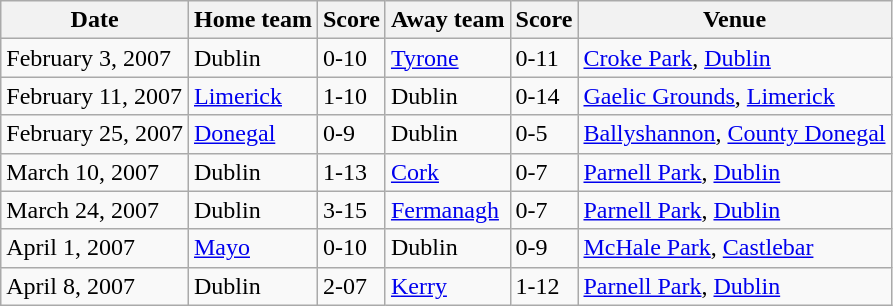<table class="wikitable">
<tr>
<th>Date</th>
<th>Home team</th>
<th>Score</th>
<th>Away team</th>
<th>Score</th>
<th>Venue</th>
</tr>
<tr>
<td>February 3, 2007</td>
<td>Dublin</td>
<td>0-10</td>
<td><a href='#'>Tyrone</a></td>
<td>0-11</td>
<td><a href='#'>Croke Park</a>, <a href='#'>Dublin</a></td>
</tr>
<tr>
<td>February 11, 2007</td>
<td><a href='#'>Limerick</a></td>
<td>1-10</td>
<td>Dublin</td>
<td>0-14</td>
<td><a href='#'>Gaelic Grounds</a>, <a href='#'>Limerick</a></td>
</tr>
<tr>
<td>February 25, 2007</td>
<td><a href='#'>Donegal</a></td>
<td>0-9</td>
<td>Dublin</td>
<td>0-5</td>
<td><a href='#'>Ballyshannon</a>, <a href='#'>County Donegal</a></td>
</tr>
<tr>
<td>March 10, 2007</td>
<td>Dublin</td>
<td>1-13</td>
<td><a href='#'>Cork</a></td>
<td>0-7</td>
<td><a href='#'>Parnell Park</a>, <a href='#'>Dublin</a></td>
</tr>
<tr>
<td>March 24, 2007</td>
<td>Dublin</td>
<td>3-15</td>
<td><a href='#'>Fermanagh</a></td>
<td>0-7</td>
<td><a href='#'>Parnell Park</a>, <a href='#'>Dublin</a></td>
</tr>
<tr>
<td>April 1, 2007</td>
<td><a href='#'>Mayo</a></td>
<td>0-10</td>
<td>Dublin</td>
<td>0-9</td>
<td><a href='#'>McHale Park</a>, <a href='#'>Castlebar</a></td>
</tr>
<tr>
<td>April 8, 2007</td>
<td>Dublin</td>
<td>2-07</td>
<td><a href='#'>Kerry</a></td>
<td>1-12</td>
<td><a href='#'>Parnell Park</a>, <a href='#'>Dublin</a></td>
</tr>
</table>
